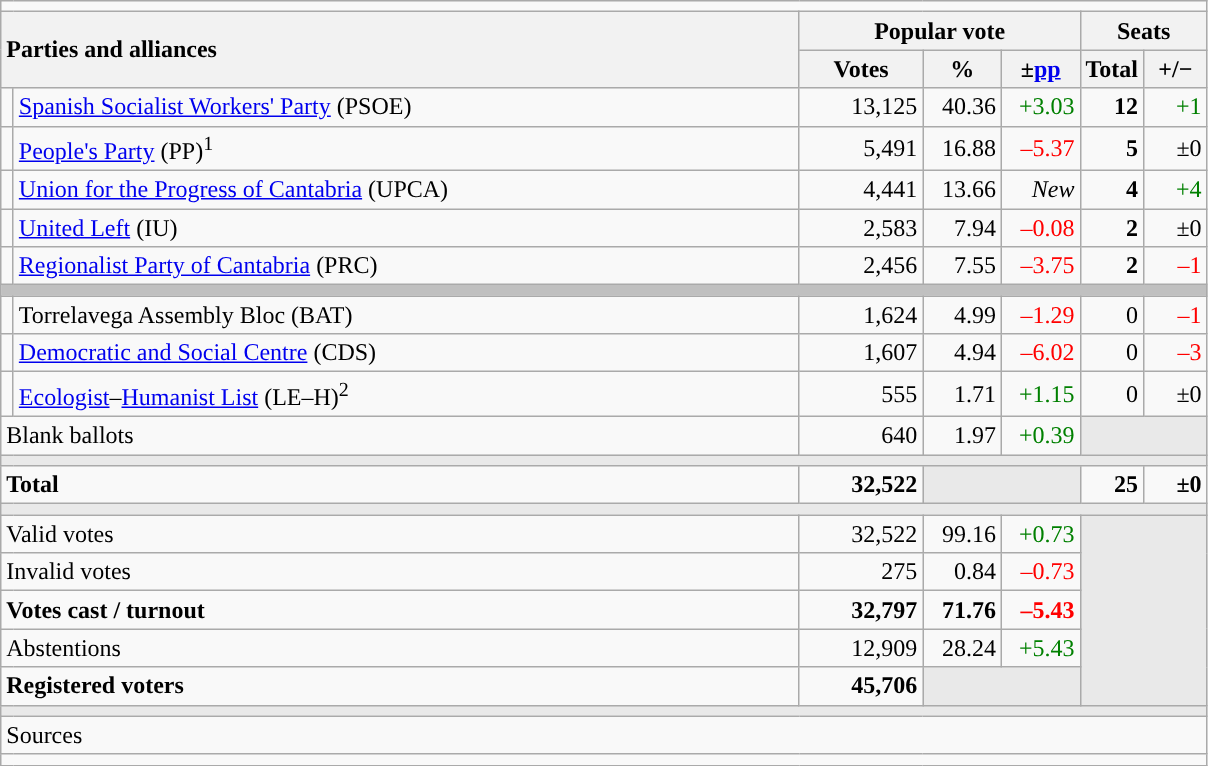<table class="wikitable" style="text-align:right;">
<tr>
<td colspan="7"></td>
</tr>
<tr>
<th style="text-align:left;" rowspan="2" colspan="2" width="525">Parties and alliances</th>
<th colspan="3">Popular vote</th>
<th colspan="2">Seats</th>
</tr>
<tr>
<th width="75">Votes</th>
<th width="45">%</th>
<th width="45">±<a href='#'>pp</a></th>
<th width="35">Total</th>
<th width="35">+/−</th>
</tr>
<tr>
<td width="1" style="color:inherit;background:"></td>
<td align="left"><a href='#'>Spanish Socialist Workers' Party</a> (PSOE)</td>
<td>13,125</td>
<td>40.36</td>
<td style="color:green;">+3.03</td>
<td><strong>12</strong></td>
<td style="color:green;">+1</td>
</tr>
<tr>
<td style="color:inherit;background:"></td>
<td align="left"><a href='#'>People's Party</a> (PP)<sup>1</sup></td>
<td>5,491</td>
<td>16.88</td>
<td style="color:red;">–5.37</td>
<td><strong>5</strong></td>
<td>±0</td>
</tr>
<tr>
<td style="color:inherit;background:"></td>
<td align="left"><a href='#'>Union for the Progress of Cantabria</a> (UPCA)</td>
<td>4,441</td>
<td>13.66</td>
<td><em>New</em></td>
<td><strong>4</strong></td>
<td style="color:green;">+4</td>
</tr>
<tr>
<td style="color:inherit;background:"></td>
<td align="left"><a href='#'>United Left</a> (IU)</td>
<td>2,583</td>
<td>7.94</td>
<td style="color:red;">–0.08</td>
<td><strong>2</strong></td>
<td>±0</td>
</tr>
<tr>
<td style="color:inherit;background:"></td>
<td align="left"><a href='#'>Regionalist Party of Cantabria</a> (PRC)</td>
<td>2,456</td>
<td>7.55</td>
<td style="color:red;">–3.75</td>
<td><strong>2</strong></td>
<td style="color:red;">–1</td>
</tr>
<tr>
<td colspan="7" bgcolor="#C0C0C0"></td>
</tr>
<tr>
<td style="color:inherit;background:"></td>
<td align="left">Torrelavega Assembly Bloc (BAT)</td>
<td>1,624</td>
<td>4.99</td>
<td style="color:red;">–1.29</td>
<td>0</td>
<td style="color:red;">–1</td>
</tr>
<tr>
<td style="color:inherit;background:"></td>
<td align="left"><a href='#'>Democratic and Social Centre</a> (CDS)</td>
<td>1,607</td>
<td>4.94</td>
<td style="color:red;">–6.02</td>
<td>0</td>
<td style="color:red;">–3</td>
</tr>
<tr>
<td style="color:inherit;background:"></td>
<td align="left"><a href='#'>Ecologist</a>–<a href='#'>Humanist List</a> (LE–H)<sup>2</sup></td>
<td>555</td>
<td>1.71</td>
<td style="color:green;">+1.15</td>
<td>0</td>
<td>±0</td>
</tr>
<tr>
<td align="left" colspan="2">Blank ballots</td>
<td>640</td>
<td>1.97</td>
<td style="color:green;">+0.39</td>
<td bgcolor="#E9E9E9" colspan="2"></td>
</tr>
<tr>
<td colspan="7" bgcolor="#E9E9E9"></td>
</tr>
<tr style="font-weight:bold;">
<td align="left" colspan="2">Total</td>
<td>32,522</td>
<td bgcolor="#E9E9E9" colspan="2"></td>
<td>25</td>
<td>±0</td>
</tr>
<tr>
<td colspan="7" bgcolor="#E9E9E9"></td>
</tr>
<tr>
<td align="left" colspan="2">Valid votes</td>
<td>32,522</td>
<td>99.16</td>
<td style="color:green;">+0.73</td>
<td bgcolor="#E9E9E9" colspan="2" rowspan="5"></td>
</tr>
<tr>
<td align="left" colspan="2">Invalid votes</td>
<td>275</td>
<td>0.84</td>
<td style="color:red;">–0.73</td>
</tr>
<tr style="font-weight:bold;">
<td align="left" colspan="2">Votes cast / turnout</td>
<td>32,797</td>
<td>71.76</td>
<td style="color:red;">–5.43</td>
</tr>
<tr>
<td align="left" colspan="2">Abstentions</td>
<td>12,909</td>
<td>28.24</td>
<td style="color:green;">+5.43</td>
</tr>
<tr style="font-weight:bold;">
<td align="left" colspan="2">Registered voters</td>
<td>45,706</td>
<td bgcolor="#E9E9E9" colspan="2"></td>
</tr>
<tr>
<td colspan="7" bgcolor="#E9E9E9"></td>
</tr>
<tr>
<td align="left" colspan="7">Sources</td>
</tr>
<tr>
<td colspan="7" style="text-align:left; max-width:790px;"></td>
</tr>
</table>
